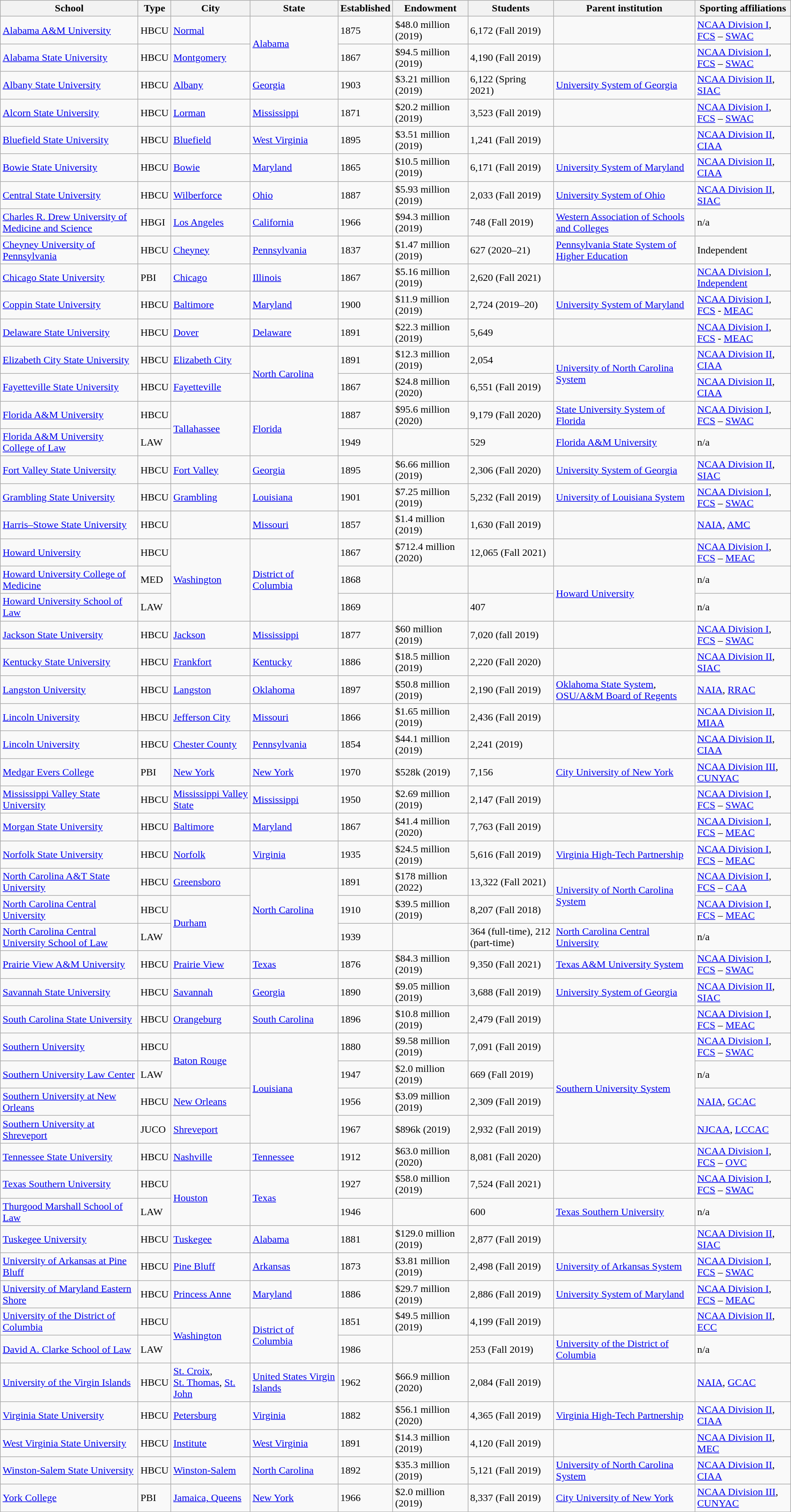<table class="wikitable sortable ">
<tr>
<th>School</th>
<th>Type</th>
<th>City</th>
<th>State</th>
<th>Established</th>
<th>Endowment</th>
<th data-sort-type=number>Students</th>
<th>Parent institution</th>
<th>Sporting affiliations</th>
</tr>
<tr>
<td><a href='#'>Alabama A&M University</a></td>
<td>HBCU</td>
<td><a href='#'>Normal</a></td>
<td rowspan="2"><a href='#'>Alabama</a></td>
<td>1875</td>
<td data-sort-value=48000000>$48.0 million (2019)</td>
<td>6,172 (Fall 2019)</td>
<td></td>
<td><a href='#'>NCAA Division I</a>, <a href='#'>FCS</a> – <a href='#'>SWAC</a></td>
</tr>
<tr>
<td><a href='#'>Alabama State University</a></td>
<td>HBCU</td>
<td><a href='#'>Montgomery</a></td>
<td>1867</td>
<td data-sort-value=94500000>$94.5 million (2019)</td>
<td>4,190 (Fall 2019)</td>
<td></td>
<td><a href='#'>NCAA Division I</a>, <a href='#'>FCS</a> – <a href='#'>SWAC</a></td>
</tr>
<tr>
<td><a href='#'>Albany State University</a></td>
<td>HBCU</td>
<td><a href='#'>Albany</a></td>
<td><a href='#'>Georgia</a></td>
<td>1903</td>
<td data-sort-value=3210000>$3.21 million (2019)</td>
<td>6,122 (Spring 2021)</td>
<td><a href='#'>University System of Georgia</a></td>
<td><a href='#'>NCAA Division II</a>, <a href='#'>SIAC</a></td>
</tr>
<tr>
<td><a href='#'>Alcorn State University</a></td>
<td>HBCU</td>
<td><a href='#'>Lorman</a></td>
<td><a href='#'>Mississippi</a></td>
<td>1871</td>
<td data-sort-value=20200000>$20.2 million (2019)</td>
<td>3,523 (Fall 2019)</td>
<td></td>
<td><a href='#'>NCAA Division I</a>, <a href='#'>FCS</a> – <a href='#'>SWAC</a></td>
</tr>
<tr>
<td><a href='#'>Bluefield State University</a></td>
<td>HBCU</td>
<td><a href='#'>Bluefield</a></td>
<td><a href='#'>West Virginia</a></td>
<td>1895</td>
<td data-sort-value=3510000>$3.51 million (2019)</td>
<td>1,241 (Fall 2019)</td>
<td></td>
<td><a href='#'>NCAA Division II</a>, <a href='#'>CIAA</a></td>
</tr>
<tr>
<td><a href='#'>Bowie State University</a></td>
<td>HBCU</td>
<td><a href='#'>Bowie</a></td>
<td><a href='#'>Maryland</a></td>
<td>1865</td>
<td data-sort-value=10500000>$10.5 million (2019)</td>
<td>6,171 (Fall 2019)</td>
<td><a href='#'>University System of Maryland</a></td>
<td><a href='#'>NCAA Division II</a>, <a href='#'>CIAA</a></td>
</tr>
<tr>
<td><a href='#'>Central State University</a></td>
<td>HBCU</td>
<td><a href='#'>Wilberforce</a></td>
<td><a href='#'>Ohio</a></td>
<td>1887</td>
<td data-sort-value=5930000>$5.93 million (2019)</td>
<td>2,033 (Fall 2019)</td>
<td><a href='#'>University System of Ohio</a></td>
<td><a href='#'>NCAA Division II</a>, <a href='#'>SIAC</a></td>
</tr>
<tr>
<td><a href='#'>Charles R. Drew University of Medicine and Science</a></td>
<td>HBGI</td>
<td><a href='#'>Los Angeles</a></td>
<td><a href='#'>California</a></td>
<td>1966</td>
<td data-sort-value=94300000>$94.3 million (2019)</td>
<td>748 (Fall 2019)</td>
<td><a href='#'>Western Association of Schools and Colleges</a></td>
<td>n/a</td>
</tr>
<tr>
<td><a href='#'>Cheyney University of Pennsylvania</a></td>
<td>HBCU</td>
<td><a href='#'>Cheyney</a></td>
<td><a href='#'>Pennsylvania</a></td>
<td>1837</td>
<td data-sort-value=1470000>$1.47 million (2019)</td>
<td>627 (2020–21)</td>
<td><a href='#'>Pennsylvania State System of Higher Education</a></td>
<td>Independent</td>
</tr>
<tr>
<td><a href='#'>Chicago State University</a></td>
<td>PBI</td>
<td><a href='#'>Chicago</a></td>
<td><a href='#'>Illinois</a></td>
<td>1867</td>
<td data-sort-value=5160000>$5.16 million (2019)</td>
<td>2,620 (Fall 2021)</td>
<td></td>
<td><a href='#'>NCAA Division I</a>, <a href='#'>Independent</a></td>
</tr>
<tr>
<td><a href='#'>Coppin State University</a></td>
<td>HBCU</td>
<td><a href='#'>Baltimore</a></td>
<td><a href='#'>Maryland</a></td>
<td>1900</td>
<td data-sort-value=11900000>$11.9 million (2019)</td>
<td>2,724 (2019–20)</td>
<td><a href='#'>University System of Maryland</a></td>
<td><a href='#'>NCAA Division I</a>, <a href='#'>FCS</a> - <a href='#'>MEAC</a></td>
</tr>
<tr>
<td><a href='#'>Delaware State University</a></td>
<td>HBCU</td>
<td><a href='#'>Dover</a></td>
<td><a href='#'>Delaware</a></td>
<td>1891</td>
<td data-sort-value=22300000>$22.3 million (2019)</td>
<td>5,649</td>
<td></td>
<td><a href='#'>NCAA Division I</a>, <a href='#'>FCS</a> - <a href='#'>MEAC</a></td>
</tr>
<tr>
<td><a href='#'>Elizabeth City State University</a></td>
<td>HBCU</td>
<td><a href='#'>Elizabeth City</a></td>
<td rowspan="2"><a href='#'>North Carolina</a></td>
<td>1891</td>
<td data-sort-value=12300000>$12.3 million (2019)</td>
<td>2,054</td>
<td rowspan="2"><a href='#'>University of North Carolina System</a></td>
<td><a href='#'>NCAA Division II</a>, <a href='#'>CIAA</a></td>
</tr>
<tr>
<td><a href='#'>Fayetteville State University</a></td>
<td>HBCU</td>
<td><a href='#'>Fayetteville</a></td>
<td>1867</td>
<td data-sort-value=24800000>$24.8 million (2020)</td>
<td>6,551 (Fall 2019)</td>
<td><a href='#'>NCAA Division II</a>, <a href='#'>CIAA</a></td>
</tr>
<tr>
<td><a href='#'>Florida A&M University</a></td>
<td>HBCU</td>
<td rowspan="2"><a href='#'>Tallahassee</a></td>
<td rowspan="2"><a href='#'>Florida</a></td>
<td>1887</td>
<td data-sort-value=95600000>$95.6 million (2020)</td>
<td>9,179 (Fall 2020)</td>
<td><a href='#'>State University System of Florida</a></td>
<td><a href='#'>NCAA Division I</a>, <a href='#'>FCS</a> – <a href='#'>SWAC</a></td>
</tr>
<tr>
<td><a href='#'>Florida A&M University College of Law</a></td>
<td>LAW</td>
<td>1949</td>
<td></td>
<td>529</td>
<td><a href='#'>Florida A&M University</a></td>
<td>n/a</td>
</tr>
<tr>
<td><a href='#'>Fort Valley State University</a></td>
<td>HBCU</td>
<td><a href='#'>Fort Valley</a></td>
<td><a href='#'>Georgia</a></td>
<td>1895</td>
<td data-sort-value=6660000>$6.66 million (2019)</td>
<td>2,306 (Fall 2020)</td>
<td><a href='#'>University System of Georgia</a></td>
<td><a href='#'>NCAA Division II</a>, <a href='#'>SIAC</a></td>
</tr>
<tr>
<td><a href='#'>Grambling State University</a></td>
<td>HBCU</td>
<td><a href='#'>Grambling</a></td>
<td><a href='#'>Louisiana</a></td>
<td>1901</td>
<td data-sort-value=7250000>$7.25 million (2019)</td>
<td>5,232 (Fall 2019)</td>
<td><a href='#'>University of Louisiana System</a></td>
<td><a href='#'>NCAA Division I</a>, <a href='#'>FCS</a> – <a href='#'>SWAC</a></td>
</tr>
<tr>
<td><a href='#'>Harris–Stowe State University</a></td>
<td>HBCU</td>
<td></td>
<td><a href='#'>Missouri</a></td>
<td>1857</td>
<td data-sort-value=1400000>$1.4 million (2019)</td>
<td>1,630 (Fall 2019)</td>
<td></td>
<td><a href='#'>NAIA</a>, <a href='#'>AMC</a></td>
</tr>
<tr>
<td><a href='#'>Howard University</a></td>
<td>HBCU</td>
<td rowspan="3"><a href='#'>Washington</a></td>
<td rowspan="3"><a href='#'>District of Columbia</a></td>
<td>1867</td>
<td data-sort-value=712400000>$712.4 million (2020)</td>
<td>12,065 (Fall 2021)</td>
<td></td>
<td><a href='#'>NCAA Division I</a>, <a href='#'>FCS</a> – <a href='#'>MEAC</a></td>
</tr>
<tr>
<td><a href='#'>Howard University College of Medicine</a></td>
<td>MED</td>
<td>1868</td>
<td></td>
<td></td>
<td rowspan="2"><a href='#'>Howard University</a></td>
<td>n/a</td>
</tr>
<tr>
<td><a href='#'>Howard University School of Law</a></td>
<td>LAW</td>
<td>1869</td>
<td></td>
<td>407</td>
<td>n/a</td>
</tr>
<tr>
<td><a href='#'>Jackson State University</a></td>
<td>HBCU</td>
<td><a href='#'>Jackson</a></td>
<td><a href='#'>Mississippi</a></td>
<td>1877</td>
<td data-sort-value=60000000>$60 million (2019)</td>
<td>7,020 (fall 2019)</td>
<td></td>
<td><a href='#'>NCAA Division I</a>, <a href='#'>FCS</a> – <a href='#'>SWAC</a></td>
</tr>
<tr>
<td><a href='#'>Kentucky State University</a></td>
<td>HBCU</td>
<td><a href='#'>Frankfort</a></td>
<td><a href='#'>Kentucky</a></td>
<td>1886</td>
<td data-sort-value=18500000>$18.5 million (2019)</td>
<td>2,220 (Fall 2020)</td>
<td></td>
<td><a href='#'>NCAA Division II</a>, <a href='#'>SIAC</a></td>
</tr>
<tr>
<td><a href='#'>Langston University</a></td>
<td>HBCU</td>
<td><a href='#'>Langston</a></td>
<td><a href='#'>Oklahoma</a></td>
<td>1897</td>
<td data-sort-value=50800000>$50.8 million (2019)</td>
<td>2,190 (Fall 2019)</td>
<td><a href='#'>Oklahoma State System</a>, <a href='#'>OSU/A&M Board of Regents</a></td>
<td><a href='#'>NAIA</a>, <a href='#'>RRAC</a></td>
</tr>
<tr>
<td><a href='#'>Lincoln University</a></td>
<td>HBCU</td>
<td><a href='#'>Jefferson City</a></td>
<td><a href='#'>Missouri</a></td>
<td>1866</td>
<td data-sort-value=1650000>$1.65 million (2019)</td>
<td>2,436 (Fall 2019)</td>
<td></td>
<td><a href='#'>NCAA Division II</a>, <a href='#'>MIAA</a></td>
</tr>
<tr>
<td><a href='#'>Lincoln University</a></td>
<td>HBCU</td>
<td><a href='#'>Chester County</a></td>
<td><a href='#'>Pennsylvania</a></td>
<td>1854</td>
<td data-sort-value=44100000>$44.1 million (2019)</td>
<td>2,241 (2019)</td>
<td></td>
<td><a href='#'>NCAA Division II</a>, <a href='#'>CIAA</a><br></td>
</tr>
<tr>
<td><a href='#'>Medgar Evers College</a></td>
<td>PBI</td>
<td><a href='#'>New York</a></td>
<td><a href='#'>New York</a></td>
<td>1970</td>
<td data-sort-value=528000>$528k (2019)</td>
<td>7,156</td>
<td><a href='#'>City University of New York</a></td>
<td><a href='#'>NCAA Division III</a>, <a href='#'>CUNYAC</a></td>
</tr>
<tr>
<td><a href='#'>Mississippi Valley State University</a></td>
<td>HBCU</td>
<td><a href='#'>Mississippi Valley State</a></td>
<td><a href='#'>Mississippi</a></td>
<td>1950</td>
<td data-sort-value=2690000>$2.69 million (2019)</td>
<td>2,147 (Fall 2019)</td>
<td></td>
<td><a href='#'>NCAA Division I</a>, <a href='#'>FCS</a> – <a href='#'>SWAC</a></td>
</tr>
<tr>
<td><a href='#'>Morgan State University</a></td>
<td>HBCU</td>
<td><a href='#'>Baltimore</a></td>
<td><a href='#'>Maryland</a></td>
<td>1867</td>
<td data-sort-value=41400000>$41.4 million (2020)</td>
<td>7,763 (Fall 2019)</td>
<td></td>
<td><a href='#'>NCAA Division I</a>, <a href='#'>FCS</a> – <a href='#'>MEAC</a></td>
</tr>
<tr>
<td><a href='#'>Norfolk State University</a></td>
<td>HBCU</td>
<td><a href='#'>Norfolk</a></td>
<td><a href='#'>Virginia</a></td>
<td>1935</td>
<td data-sort-value=24500000>$24.5 million (2019)</td>
<td>5,616 (Fall 2019)</td>
<td><a href='#'>Virginia High-Tech Partnership</a></td>
<td><a href='#'>NCAA Division I</a>, <a href='#'>FCS</a> – <a href='#'>MEAC</a></td>
</tr>
<tr>
<td><a href='#'>North Carolina A&T State University</a></td>
<td>HBCU</td>
<td><a href='#'>Greensboro</a></td>
<td rowspan="3"><a href='#'>North Carolina</a></td>
<td>1891</td>
<td data-sort-value=178000000>$178 million (2022)</td>
<td>13,322 (Fall 2021)</td>
<td rowspan="2"><a href='#'>University of North Carolina System</a></td>
<td><a href='#'>NCAA Division I</a>, <a href='#'>FCS</a> – <a href='#'>CAA</a></td>
</tr>
<tr>
<td><a href='#'>North Carolina Central University</a></td>
<td>HBCU</td>
<td rowspan="2"><a href='#'>Durham</a></td>
<td>1910</td>
<td data-sort-value=39500000>$39.5 million (2019)</td>
<td>8,207 (Fall 2018)</td>
<td><a href='#'>NCAA Division I</a>, <a href='#'>FCS</a> – <a href='#'>MEAC</a></td>
</tr>
<tr>
<td><a href='#'>North Carolina Central University School of Law</a></td>
<td>LAW</td>
<td>1939</td>
<td></td>
<td>364 (full-time), 212 (part-time)</td>
<td><a href='#'>North Carolina Central University</a></td>
<td>n/a</td>
</tr>
<tr>
<td><a href='#'>Prairie View A&M University</a></td>
<td>HBCU</td>
<td><a href='#'>Prairie View</a></td>
<td><a href='#'>Texas</a></td>
<td>1876</td>
<td data-sort-value=84300000>$84.3 million (2019)</td>
<td>9,350 (Fall 2021)</td>
<td><a href='#'>Texas A&M University System</a></td>
<td><a href='#'>NCAA Division I</a>, <a href='#'>FCS</a> – <a href='#'>SWAC</a></td>
</tr>
<tr>
<td><a href='#'>Savannah State University</a></td>
<td>HBCU</td>
<td><a href='#'>Savannah</a></td>
<td><a href='#'>Georgia</a></td>
<td>1890</td>
<td data-sort-value=9050000>$9.05 million (2019)</td>
<td>3,688 (Fall 2019)</td>
<td><a href='#'>University System of Georgia</a></td>
<td><a href='#'>NCAA Division II</a>, <a href='#'>SIAC</a></td>
</tr>
<tr>
<td><a href='#'>South Carolina State University</a></td>
<td>HBCU</td>
<td><a href='#'>Orangeburg</a></td>
<td><a href='#'>South Carolina</a></td>
<td>1896</td>
<td data-sort-value=10800000>$10.8 million (2019)</td>
<td>2,479 (Fall 2019)</td>
<td></td>
<td><a href='#'>NCAA Division I</a>, <a href='#'>FCS</a> – <a href='#'>MEAC</a></td>
</tr>
<tr>
<td><a href='#'>Southern University</a></td>
<td>HBCU</td>
<td rowspan="2"><a href='#'>Baton Rouge</a></td>
<td rowspan="4"><a href='#'>Louisiana</a></td>
<td>1880</td>
<td data-sort-value=9580000>$9.58 million (2019)</td>
<td>7,091 (Fall 2019)</td>
<td rowspan="4"><a href='#'>Southern University System</a></td>
<td><a href='#'>NCAA Division I</a>, <a href='#'>FCS</a> – <a href='#'>SWAC</a></td>
</tr>
<tr>
<td><a href='#'>Southern University Law Center</a></td>
<td>LAW</td>
<td>1947</td>
<td data-sort-value=2000000>$2.0 million (2019)</td>
<td>669 (Fall 2019)</td>
<td>n/a</td>
</tr>
<tr>
<td><a href='#'>Southern University at New Orleans</a></td>
<td>HBCU</td>
<td><a href='#'>New Orleans</a></td>
<td>1956</td>
<td data-sort-value=3090000>$3.09 million (2019)</td>
<td>2,309 (Fall 2019)</td>
<td><a href='#'>NAIA</a>, <a href='#'>GCAC</a></td>
</tr>
<tr>
<td><a href='#'>Southern University at Shreveport</a></td>
<td>JUCO</td>
<td><a href='#'>Shreveport</a></td>
<td>1967</td>
<td data-sort-value=896000>$896k (2019)</td>
<td>2,932 (Fall 2019)</td>
<td><a href='#'>NJCAA</a>, <a href='#'>LCCAC</a></td>
</tr>
<tr>
<td><a href='#'>Tennessee State University</a></td>
<td>HBCU</td>
<td><a href='#'>Nashville</a></td>
<td><a href='#'>Tennessee</a></td>
<td>1912</td>
<td data-sort-value=63000000>$63.0 million (2020)</td>
<td>8,081 (Fall 2020)</td>
<td></td>
<td><a href='#'>NCAA Division I</a>, <a href='#'>FCS</a> – <a href='#'>OVC</a></td>
</tr>
<tr>
<td><a href='#'>Texas Southern University</a></td>
<td>HBCU</td>
<td rowspan="2"><a href='#'>Houston</a></td>
<td rowspan="2"><a href='#'>Texas</a></td>
<td>1927</td>
<td data-sort-value=58000000>$58.0 million (2019)</td>
<td>7,524 (Fall 2021)</td>
<td></td>
<td><a href='#'>NCAA Division I</a>, <a href='#'>FCS</a> – <a href='#'>SWAC</a></td>
</tr>
<tr>
<td><a href='#'>Thurgood Marshall School of Law</a></td>
<td>LAW</td>
<td>1946</td>
<td></td>
<td>600</td>
<td><a href='#'>Texas Southern University</a></td>
<td>n/a</td>
</tr>
<tr>
<td><a href='#'>Tuskegee University</a></td>
<td>HBCU</td>
<td><a href='#'>Tuskegee</a></td>
<td><a href='#'>Alabama</a></td>
<td>1881</td>
<td data-sort-value=129000000>$129.0 million (2019)</td>
<td>2,877 (Fall 2019)</td>
<td></td>
<td><a href='#'>NCAA Division II</a>, <a href='#'>SIAC</a></td>
</tr>
<tr>
<td><a href='#'>University of Arkansas at Pine Bluff</a></td>
<td>HBCU</td>
<td><a href='#'>Pine Bluff</a></td>
<td><a href='#'>Arkansas</a></td>
<td>1873</td>
<td data-sort-value=3810000>$3.81 million (2019)</td>
<td>2,498 (Fall 2019)</td>
<td><a href='#'>University of Arkansas System</a></td>
<td><a href='#'>NCAA Division I</a>, <a href='#'>FCS</a> – <a href='#'>SWAC</a></td>
</tr>
<tr>
<td><a href='#'>University of Maryland Eastern Shore</a></td>
<td>HBCU</td>
<td><a href='#'>Princess Anne</a></td>
<td><a href='#'>Maryland</a></td>
<td>1886</td>
<td data-sort-value=29700000>$29.7 million (2019)</td>
<td>2,886 (Fall 2019)</td>
<td><a href='#'>University System of Maryland</a></td>
<td><a href='#'>NCAA Division I</a>, <a href='#'>FCS</a> – <a href='#'>MEAC</a></td>
</tr>
<tr>
<td><a href='#'>University of the District of Columbia</a></td>
<td>HBCU</td>
<td rowspan="2"><a href='#'>Washington</a></td>
<td rowspan="2"><a href='#'>District of Columbia</a></td>
<td>1851</td>
<td data-sort-value=49500000>$49.5 million (2019)</td>
<td>4,199 (Fall 2019)</td>
<td></td>
<td><a href='#'>NCAA Division II</a>, <a href='#'>ECC</a></td>
</tr>
<tr>
<td><a href='#'>David A. Clarke School of Law</a></td>
<td>LAW</td>
<td>1986</td>
<td></td>
<td>253 (Fall 2019)</td>
<td><a href='#'>University of the District of Columbia</a></td>
<td>n/a</td>
</tr>
<tr>
<td><a href='#'>University of the Virgin Islands</a></td>
<td>HBCU</td>
<td><a href='#'>St. Croix</a>,<br><a href='#'>St. Thomas</a>, 
<a href='#'>St. John</a></td>
<td><a href='#'>United States Virgin Islands</a></td>
<td>1962</td>
<td data-sort-value=66900000>$66.9 million (2020)</td>
<td>2,084 (Fall 2019)</td>
<td></td>
<td><a href='#'>NAIA</a>, <a href='#'>GCAC</a></td>
</tr>
<tr>
<td><a href='#'>Virginia State University</a></td>
<td>HBCU</td>
<td><a href='#'>Petersburg</a></td>
<td><a href='#'>Virginia</a></td>
<td>1882</td>
<td data-sort-value=56100000>$56.1 million (2020)</td>
<td>4,365 (Fall 2019)</td>
<td><a href='#'>Virginia High-Tech Partnership</a></td>
<td><a href='#'>NCAA Division II</a>, <a href='#'>CIAA</a></td>
</tr>
<tr>
<td><a href='#'>West Virginia State University</a></td>
<td>HBCU</td>
<td><a href='#'>Institute</a></td>
<td><a href='#'>West Virginia</a></td>
<td>1891</td>
<td data-sort-value=14300000>$14.3 million (2019)</td>
<td>4,120 (Fall 2019)</td>
<td></td>
<td><a href='#'>NCAA Division II</a>, <a href='#'>MEC</a></td>
</tr>
<tr>
<td><a href='#'>Winston-Salem State University</a></td>
<td>HBCU</td>
<td><a href='#'>Winston-Salem</a></td>
<td><a href='#'>North Carolina</a></td>
<td>1892</td>
<td data-sort-value=35300000>$35.3 million (2019)</td>
<td>5,121 (Fall 2019)</td>
<td><a href='#'>University of North Carolina System</a></td>
<td><a href='#'>NCAA Division II</a>, <a href='#'>CIAA</a></td>
</tr>
<tr>
<td><a href='#'>York College</a></td>
<td>PBI</td>
<td><a href='#'>Jamaica, Queens</a></td>
<td><a href='#'>New York</a></td>
<td>1966</td>
<td data-sort-value=2000000>$2.0 million (2019)</td>
<td>8,337 (Fall 2019)</td>
<td><a href='#'>City University of New York</a></td>
<td><a href='#'>NCAA Division III</a>, <a href='#'>CUNYAC</a></td>
</tr>
</table>
